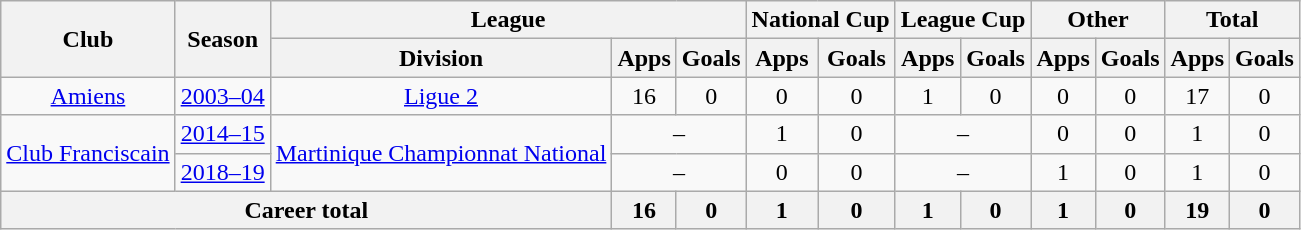<table class="wikitable" style="text-align:center">
<tr>
<th rowspan="2">Club</th>
<th rowspan="2">Season</th>
<th colspan="3">League</th>
<th colspan="2">National Cup</th>
<th colspan="2">League Cup</th>
<th colspan="2">Other</th>
<th colspan="2">Total</th>
</tr>
<tr>
<th>Division</th>
<th>Apps</th>
<th>Goals</th>
<th>Apps</th>
<th>Goals</th>
<th>Apps</th>
<th>Goals</th>
<th>Apps</th>
<th>Goals</th>
<th>Apps</th>
<th>Goals</th>
</tr>
<tr>
<td><a href='#'>Amiens</a></td>
<td><a href='#'>2003–04</a></td>
<td><a href='#'>Ligue 2</a></td>
<td>16</td>
<td>0</td>
<td>0</td>
<td>0</td>
<td>1</td>
<td>0</td>
<td>0</td>
<td>0</td>
<td>17</td>
<td>0</td>
</tr>
<tr>
<td rowspan="2"><a href='#'>Club Franciscain</a></td>
<td><a href='#'>2014–15</a></td>
<td rowspan="2"><a href='#'>Martinique Championnat National</a></td>
<td colspan="2">–</td>
<td>1</td>
<td>0</td>
<td colspan="2">–</td>
<td>0</td>
<td>0</td>
<td>1</td>
<td>0</td>
</tr>
<tr>
<td><a href='#'>2018–19</a></td>
<td colspan="2">–</td>
<td>0</td>
<td>0</td>
<td colspan="2">–</td>
<td>1</td>
<td>0</td>
<td>1</td>
<td>0</td>
</tr>
<tr>
<th colspan="3">Career total</th>
<th>16</th>
<th>0</th>
<th>1</th>
<th>0</th>
<th>1</th>
<th>0</th>
<th>1</th>
<th>0</th>
<th>19</th>
<th>0</th>
</tr>
</table>
